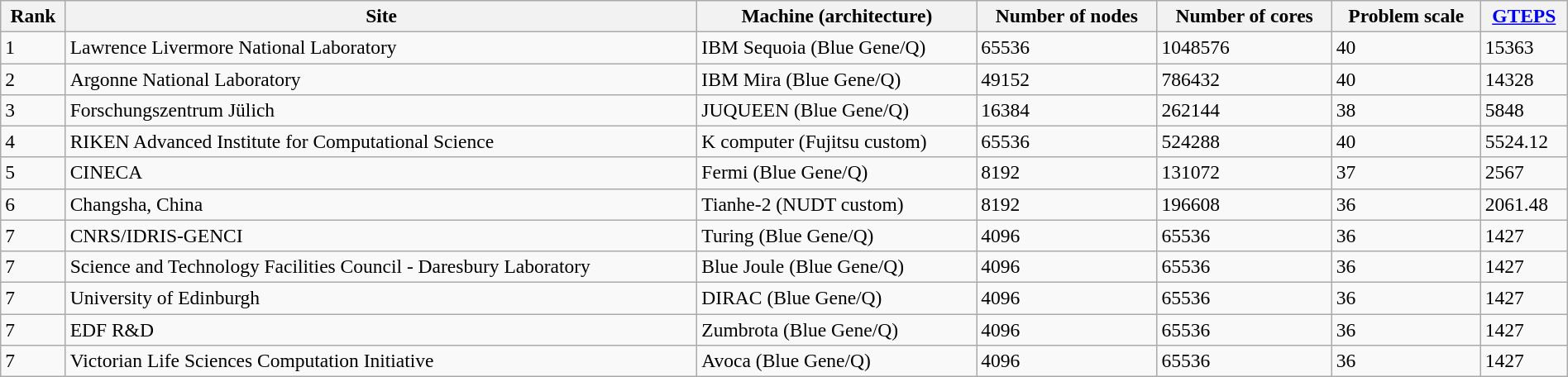<table class="wikitable sortable" style="width:100%;font-size:98%;">
<tr>
<th>Rank</th>
<th>Site</th>
<th>Machine (architecture)</th>
<th>Number of nodes</th>
<th>Number of cores</th>
<th>Problem scale</th>
<th><a href='#'>GTEPS</a></th>
</tr>
<tr>
<td>1</td>
<td>Lawrence Livermore National Laboratory</td>
<td>IBM Sequoia (Blue Gene/Q)</td>
<td>65536</td>
<td>1048576</td>
<td>40</td>
<td>15363</td>
</tr>
<tr>
<td>2</td>
<td>Argonne National Laboratory</td>
<td>IBM Mira (Blue Gene/Q)</td>
<td>49152</td>
<td>786432</td>
<td>40</td>
<td>14328</td>
</tr>
<tr>
<td>3</td>
<td>Forschungszentrum Jülich</td>
<td>JUQUEEN (Blue Gene/Q)</td>
<td>16384</td>
<td>262144</td>
<td>38</td>
<td>5848</td>
</tr>
<tr>
<td>4</td>
<td>RIKEN Advanced Institute for Computational Science</td>
<td>K computer (Fujitsu custom)</td>
<td>65536</td>
<td>524288</td>
<td>40</td>
<td>5524.12</td>
</tr>
<tr>
<td>5</td>
<td>CINECA</td>
<td>Fermi (Blue Gene/Q)</td>
<td>8192</td>
<td>131072</td>
<td>37</td>
<td>2567</td>
</tr>
<tr>
<td>6</td>
<td>Changsha, China</td>
<td>Tianhe-2 (NUDT custom)</td>
<td>8192</td>
<td>196608</td>
<td>36</td>
<td>2061.48</td>
</tr>
<tr>
<td>7</td>
<td>CNRS/IDRIS-GENCI</td>
<td>Turing (Blue Gene/Q)</td>
<td>4096</td>
<td>65536</td>
<td>36</td>
<td>1427</td>
</tr>
<tr>
<td>7</td>
<td>Science and Technology Facilities Council - Daresbury Laboratory</td>
<td>Blue Joule (Blue Gene/Q)</td>
<td>4096</td>
<td>65536</td>
<td>36</td>
<td>1427</td>
</tr>
<tr>
<td>7</td>
<td>University of Edinburgh</td>
<td>DIRAC (Blue Gene/Q)</td>
<td>4096</td>
<td>65536</td>
<td>36</td>
<td>1427</td>
</tr>
<tr>
<td>7</td>
<td>EDF R&D</td>
<td>Zumbrota (Blue Gene/Q)</td>
<td>4096</td>
<td>65536</td>
<td>36</td>
<td>1427</td>
</tr>
<tr>
<td>7</td>
<td>Victorian Life Sciences Computation Initiative</td>
<td>Avoca (Blue Gene/Q)</td>
<td>4096</td>
<td>65536</td>
<td>36</td>
<td>1427</td>
</tr>
</table>
